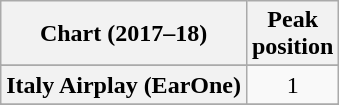<table class="wikitable sortable plainrowheaders" style="text-align:center">
<tr>
<th scope="col">Chart (2017–18)</th>
<th scope="col">Peak<br> position</th>
</tr>
<tr>
</tr>
<tr>
</tr>
<tr>
</tr>
<tr>
<th scope="row">Italy Airplay (EarOne)</th>
<td>1</td>
</tr>
<tr>
</tr>
<tr>
</tr>
<tr>
</tr>
<tr>
</tr>
<tr>
</tr>
<tr>
</tr>
<tr>
</tr>
</table>
